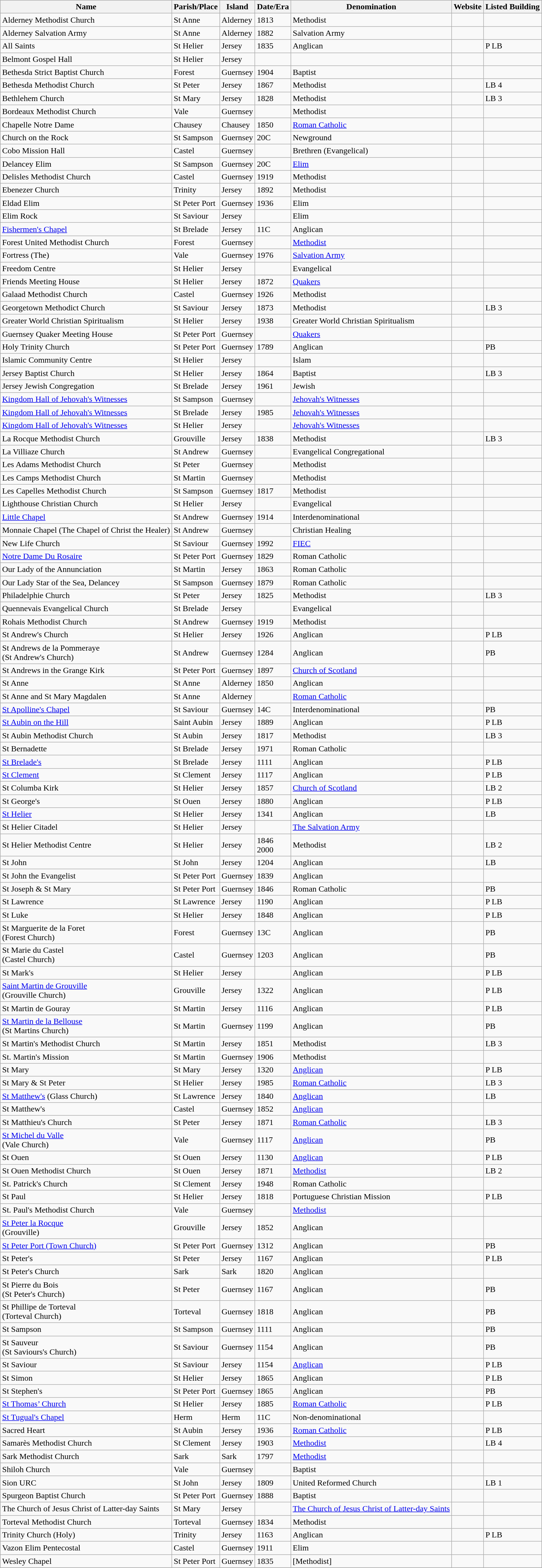<table class="wikitable sortable">
<tr>
<th>Name</th>
<th>Parish/Place</th>
<th>Island</th>
<th>Date/Era</th>
<th>Denomination</th>
<th>Website</th>
<th>Listed Building</th>
</tr>
<tr>
<td>Alderney Methodist Church </td>
<td>St Anne</td>
<td>Alderney</td>
<td>1813</td>
<td>Methodist</td>
<td></td>
<td></td>
</tr>
<tr>
<td>Alderney Salvation Army</td>
<td>St Anne</td>
<td>Alderney</td>
<td>1882</td>
<td>Salvation Army</td>
<td></td>
<td></td>
</tr>
<tr>
<td>All Saints</td>
<td>St Helier</td>
<td>Jersey</td>
<td>1835</td>
<td>Anglican</td>
<td></td>
<td>P LB</td>
</tr>
<tr>
<td>Belmont Gospel Hall</td>
<td>St Helier</td>
<td>Jersey</td>
<td></td>
<td></td>
<td></td>
<td></td>
</tr>
<tr>
<td>Bethesda Strict Baptist Church</td>
<td>Forest</td>
<td>Guernsey</td>
<td>1904</td>
<td>Baptist</td>
<td></td>
<td></td>
</tr>
<tr>
<td>Bethesda Methodist Church </td>
<td>St Peter</td>
<td>Jersey</td>
<td>1867</td>
<td>Methodist</td>
<td></td>
<td>LB 4</td>
</tr>
<tr>
<td>Bethlehem Church </td>
<td>St Mary</td>
<td>Jersey</td>
<td>1828</td>
<td>Methodist</td>
<td></td>
<td>LB 3</td>
</tr>
<tr>
<td>Bordeaux Methodist Church </td>
<td>Vale</td>
<td>Guernsey</td>
<td></td>
<td>Methodist</td>
<td></td>
<td></td>
</tr>
<tr>
<td>Chapelle Notre Dame</td>
<td>Chausey</td>
<td>Chausey</td>
<td>1850</td>
<td><a href='#'>Roman Catholic</a></td>
<td></td>
<td></td>
</tr>
<tr>
<td>Church on the Rock</td>
<td>St Sampson</td>
<td>Guernsey</td>
<td>20C</td>
<td>Newground</td>
<td></td>
<td></td>
</tr>
<tr>
<td>Cobo Mission Hall</td>
<td>Castel</td>
<td>Guernsey</td>
<td></td>
<td>Brethren (Evangelical)</td>
<td></td>
<td></td>
</tr>
<tr>
<td>Delancey Elim</td>
<td>St Sampson</td>
<td>Guernsey</td>
<td>20C</td>
<td><a href='#'>Elim</a></td>
<td></td>
<td></td>
</tr>
<tr>
<td>Delisles Methodist Church</td>
<td>Castel</td>
<td>Guernsey</td>
<td>1919</td>
<td>Methodist</td>
<td></td>
<td></td>
</tr>
<tr>
<td>Ebenezer Church </td>
<td>Trinity</td>
<td>Jersey</td>
<td>1892</td>
<td>Methodist</td>
<td></td>
<td></td>
</tr>
<tr>
<td>Eldad Elim</td>
<td>St Peter Port</td>
<td>Guernsey</td>
<td>1936</td>
<td>Elim</td>
<td></td>
<td></td>
</tr>
<tr>
<td>Elim Rock</td>
<td>St Saviour</td>
<td>Jersey</td>
<td></td>
<td>Elim</td>
<td></td>
<td></td>
</tr>
<tr>
<td><a href='#'>Fishermen's Chapel</a></td>
<td>St Brelade</td>
<td>Jersey</td>
<td>11C</td>
<td>Anglican</td>
<td></td>
<td></td>
</tr>
<tr>
<td>Forest United Methodist Church</td>
<td>Forest</td>
<td>Guernsey</td>
<td></td>
<td><a href='#'>Methodist</a></td>
<td></td>
<td></td>
</tr>
<tr>
<td>Fortress (The)</td>
<td>Vale</td>
<td>Guernsey</td>
<td>1976</td>
<td><a href='#'>Salvation Army</a></td>
<td></td>
<td></td>
</tr>
<tr>
<td>Freedom Centre</td>
<td>St Helier</td>
<td>Jersey</td>
<td></td>
<td>Evangelical</td>
<td></td>
<td></td>
</tr>
<tr>
<td>Friends Meeting House</td>
<td>St Helier</td>
<td>Jersey</td>
<td>1872</td>
<td><a href='#'>Quakers</a></td>
<td></td>
<td></td>
</tr>
<tr>
<td>Galaad Methodist Church </td>
<td>Castel</td>
<td>Guernsey</td>
<td>1926</td>
<td>Methodist</td>
<td></td>
<td></td>
</tr>
<tr>
<td>Georgetown Methodict Church </td>
<td>St Saviour</td>
<td>Jersey</td>
<td>1873</td>
<td>Methodist</td>
<td></td>
<td>LB 3</td>
</tr>
<tr>
<td>Greater World Christian Spiritualism</td>
<td>St Helier</td>
<td>Jersey</td>
<td>1938</td>
<td>Greater World Christian Spiritualism</td>
<td></td>
<td></td>
</tr>
<tr>
<td>Guernsey Quaker Meeting House</td>
<td>St Peter Port</td>
<td>Guernsey</td>
<td></td>
<td><a href='#'>Quakers</a></td>
<td></td>
<td></td>
</tr>
<tr>
<td>Holy Trinity Church</td>
<td>St Peter Port</td>
<td>Guernsey</td>
<td>1789</td>
<td>Anglican</td>
<td></td>
<td>PB</td>
</tr>
<tr>
<td>Islamic Community Centre</td>
<td>St Helier</td>
<td>Jersey</td>
<td></td>
<td>Islam</td>
<td></td>
<td></td>
</tr>
<tr>
<td>Jersey Baptist Church</td>
<td>St Helier</td>
<td>Jersey</td>
<td>1864</td>
<td>Baptist</td>
<td></td>
<td>LB 3</td>
</tr>
<tr>
<td>Jersey Jewish Congregation</td>
<td>St Brelade</td>
<td>Jersey</td>
<td>1961</td>
<td>Jewish</td>
<td></td>
<td></td>
</tr>
<tr>
<td><a href='#'>Kingdom Hall of Jehovah's Witnesses</a></td>
<td>St Sampson</td>
<td>Guernsey</td>
<td></td>
<td><a href='#'>Jehovah's Witnesses</a></td>
<td></td>
<td></td>
</tr>
<tr>
<td><a href='#'>Kingdom Hall of Jehovah's Witnesses</a></td>
<td>St Brelade</td>
<td>Jersey</td>
<td>1985</td>
<td><a href='#'>Jehovah's Witnesses</a></td>
<td></td>
<td></td>
</tr>
<tr>
<td><a href='#'>Kingdom Hall of Jehovah's Witnesses</a></td>
<td>St Helier</td>
<td>Jersey</td>
<td></td>
<td><a href='#'>Jehovah's Witnesses</a></td>
<td></td>
<td></td>
</tr>
<tr>
<td>La Rocque Methodist Church </td>
<td>Grouville</td>
<td>Jersey</td>
<td>1838</td>
<td>Methodist</td>
<td></td>
<td>LB 3</td>
</tr>
<tr>
<td>La Villiaze Church</td>
<td>St Andrew</td>
<td>Guernsey</td>
<td></td>
<td>Evangelical Congregational</td>
<td></td>
<td></td>
</tr>
<tr>
<td>Les Adams Methodist Church </td>
<td>St Peter</td>
<td>Guernsey</td>
<td></td>
<td>Methodist</td>
<td></td>
<td></td>
</tr>
<tr>
<td>Les Camps Methodist Church </td>
<td>St Martin</td>
<td>Guernsey</td>
<td></td>
<td>Methodist</td>
<td></td>
<td></td>
</tr>
<tr>
<td>Les Capelles Methodist Church</td>
<td>St Sampson</td>
<td>Guernsey</td>
<td>1817</td>
<td>Methodist</td>
<td></td>
<td></td>
</tr>
<tr>
<td>Lighthouse Christian Church</td>
<td>St Helier</td>
<td>Jersey</td>
<td></td>
<td>Evangelical</td>
<td></td>
<td></td>
</tr>
<tr>
<td><a href='#'>Little Chapel</a></td>
<td>St Andrew</td>
<td>Guernsey</td>
<td>1914</td>
<td>Interdenominational</td>
<td></td>
<td></td>
</tr>
<tr>
<td>Monnaie Chapel (The Chapel of Christ the Healer)</td>
<td>St Andrew</td>
<td>Guernsey</td>
<td></td>
<td>Christian Healing</td>
<td></td>
<td></td>
</tr>
<tr>
<td>New Life Church</td>
<td>St Saviour</td>
<td>Guernsey</td>
<td>1992</td>
<td><a href='#'>FIEC</a></td>
<td></td>
<td></td>
</tr>
<tr>
<td><a href='#'>Notre Dame Du Rosaire</a></td>
<td>St Peter Port</td>
<td>Guernsey</td>
<td>1829</td>
<td>Roman Catholic</td>
<td></td>
<td></td>
</tr>
<tr>
<td>Our Lady of the Annunciation</td>
<td>St Martin</td>
<td>Jersey</td>
<td>1863</td>
<td>Roman Catholic</td>
<td></td>
<td></td>
</tr>
<tr>
<td>Our Lady Star of the Sea, Delancey</td>
<td>St Sampson</td>
<td>Guernsey</td>
<td>1879</td>
<td>Roman Catholic</td>
<td></td>
<td></td>
</tr>
<tr>
<td>Philadelphie Church </td>
<td>St Peter</td>
<td>Jersey</td>
<td>1825</td>
<td>Methodist</td>
<td></td>
<td>LB 3</td>
</tr>
<tr>
<td>Quennevais Evangelical Church</td>
<td>St Brelade</td>
<td>Jersey</td>
<td></td>
<td>Evangelical</td>
<td></td>
<td></td>
</tr>
<tr>
<td>Rohais Methodist Church </td>
<td>St Andrew</td>
<td>Guernsey</td>
<td>1919</td>
<td>Methodist</td>
<td></td>
<td></td>
</tr>
<tr>
<td>St Andrew's Church</td>
<td>St Helier</td>
<td>Jersey</td>
<td>1926</td>
<td>Anglican</td>
<td></td>
<td>P LB</td>
</tr>
<tr>
<td>St Andrews de la Pommeraye <br> (St Andrew's Church) </td>
<td>St Andrew</td>
<td>Guernsey</td>
<td>1284</td>
<td>Anglican</td>
<td></td>
<td>PB</td>
</tr>
<tr>
<td>St Andrews in the Grange Kirk</td>
<td>St Peter Port</td>
<td>Guernsey</td>
<td>1897</td>
<td><a href='#'>Church of Scotland</a></td>
<td></td>
<td></td>
</tr>
<tr>
<td>St Anne</td>
<td>St Anne</td>
<td>Alderney</td>
<td>1850</td>
<td>Anglican</td>
<td></td>
<td></td>
</tr>
<tr>
<td>St Anne and St Mary Magdalen</td>
<td>St Anne</td>
<td>Alderney</td>
<td></td>
<td><a href='#'>Roman Catholic</a></td>
<td></td>
<td></td>
</tr>
<tr>
<td><a href='#'>St Apolline's Chapel</a></td>
<td>St Saviour</td>
<td>Guernsey</td>
<td>14C</td>
<td>Interdenominational</td>
<td></td>
<td>PB</td>
</tr>
<tr>
<td><a href='#'>St Aubin on the Hill</a></td>
<td>Saint Aubin</td>
<td>Jersey</td>
<td>1889</td>
<td>Anglican</td>
<td></td>
<td>P LB</td>
</tr>
<tr>
<td>St Aubin Methodist Church </td>
<td>St Aubin</td>
<td>Jersey</td>
<td>1817</td>
<td>Methodist</td>
<td></td>
<td>LB 3</td>
</tr>
<tr>
<td>St Bernadette</td>
<td>St Brelade</td>
<td>Jersey</td>
<td>1971</td>
<td>Roman Catholic</td>
<td></td>
<td></td>
</tr>
<tr>
<td><a href='#'>St Brelade's</a></td>
<td>St Brelade</td>
<td>Jersey</td>
<td>1111</td>
<td>Anglican</td>
<td></td>
<td>P LB</td>
</tr>
<tr>
<td><a href='#'>St Clement</a></td>
<td>St Clement</td>
<td>Jersey</td>
<td>1117</td>
<td>Anglican</td>
<td></td>
<td>P LB</td>
</tr>
<tr>
<td>St Columba Kirk</td>
<td>St Helier</td>
<td>Jersey</td>
<td>1857</td>
<td><a href='#'>Church of Scotland</a></td>
<td></td>
<td>LB 2</td>
</tr>
<tr>
<td>St George's</td>
<td>St Ouen</td>
<td>Jersey</td>
<td>1880</td>
<td>Anglican</td>
<td></td>
<td>P LB</td>
</tr>
<tr>
<td><a href='#'>St Helier</a></td>
<td>St Helier</td>
<td>Jersey</td>
<td>1341</td>
<td>Anglican</td>
<td></td>
<td>LB</td>
</tr>
<tr>
<td>St Helier Citadel</td>
<td>St Helier</td>
<td>Jersey</td>
<td></td>
<td><a href='#'>The Salvation Army</a></td>
<td></td>
<td></td>
</tr>
<tr>
<td>St Helier Methodist Centre </td>
<td>St Helier</td>
<td>Jersey</td>
<td>1846 <br> 2000</td>
<td>Methodist</td>
<td></td>
<td>LB 2</td>
</tr>
<tr>
<td>St John </td>
<td>St John</td>
<td>Jersey</td>
<td>1204</td>
<td>Anglican</td>
<td></td>
<td>LB</td>
</tr>
<tr>
<td>St John the Evangelist</td>
<td>St Peter Port</td>
<td>Guernsey</td>
<td>1839</td>
<td>Anglican</td>
<td></td>
<td></td>
</tr>
<tr>
<td>St Joseph & St Mary</td>
<td>St Peter Port</td>
<td>Guernsey</td>
<td>1846</td>
<td>Roman Catholic</td>
<td></td>
<td>PB</td>
</tr>
<tr>
<td>St Lawrence </td>
<td>St Lawrence</td>
<td>Jersey</td>
<td>1190</td>
<td>Anglican</td>
<td></td>
<td>P LB</td>
</tr>
<tr>
<td>St Luke</td>
<td>St Helier</td>
<td>Jersey</td>
<td>1848</td>
<td>Anglican</td>
<td></td>
<td>P LB</td>
</tr>
<tr>
<td>St Marguerite de la Foret <br> (Forest Church) </td>
<td>Forest</td>
<td>Guernsey</td>
<td>13C</td>
<td>Anglican</td>
<td></td>
<td>PB</td>
</tr>
<tr>
<td>St Marie du Castel <br> (Castel Church) </td>
<td>Castel</td>
<td>Guernsey</td>
<td>1203</td>
<td>Anglican</td>
<td></td>
<td>PB</td>
</tr>
<tr>
<td>St Mark's</td>
<td>St Helier</td>
<td>Jersey</td>
<td></td>
<td>Anglican</td>
<td></td>
<td>P LB</td>
</tr>
<tr>
<td><a href='#'>Saint Martin de Grouville</a> <br> (Grouville Church)</td>
<td>Grouville</td>
<td>Jersey</td>
<td>1322</td>
<td>Anglican</td>
<td></td>
<td>P LB</td>
</tr>
<tr>
<td>St Martin de Gouray </td>
<td>St Martin</td>
<td>Jersey</td>
<td>1116</td>
<td>Anglican</td>
<td></td>
<td>P LB</td>
</tr>
<tr>
<td><a href='#'>St Martin de la Bellouse</a> <br> (St Martins Church) </td>
<td>St Martin</td>
<td>Guernsey</td>
<td>1199</td>
<td>Anglican</td>
<td></td>
<td>PB</td>
</tr>
<tr>
<td>St Martin's Methodist Church </td>
<td>St Martin</td>
<td>Jersey</td>
<td>1851</td>
<td>Methodist</td>
<td></td>
<td>LB 3</td>
</tr>
<tr>
<td>St. Martin's Mission </td>
<td>St Martin</td>
<td>Guernsey</td>
<td>1906</td>
<td>Methodist</td>
<td></td>
<td></td>
</tr>
<tr>
<td>St Mary </td>
<td>St Mary</td>
<td>Jersey</td>
<td>1320</td>
<td><a href='#'>Anglican</a></td>
<td></td>
<td>P LB</td>
</tr>
<tr>
<td>St Mary & St Peter</td>
<td>St Helier</td>
<td>Jersey</td>
<td>1985</td>
<td><a href='#'>Roman Catholic</a></td>
<td></td>
<td>LB 3</td>
</tr>
<tr>
<td><a href='#'>St Matthew's</a> (Glass Church)</td>
<td>St Lawrence</td>
<td>Jersey</td>
<td>1840</td>
<td><a href='#'>Anglican</a></td>
<td></td>
<td>LB</td>
</tr>
<tr>
<td>St Matthew's</td>
<td>Castel</td>
<td>Guernsey</td>
<td>1852</td>
<td><a href='#'>Anglican</a></td>
<td></td>
<td></td>
</tr>
<tr>
<td>St Matthieu's Church</td>
<td>St Peter</td>
<td>Jersey</td>
<td>1871</td>
<td><a href='#'>Roman Catholic</a></td>
<td></td>
<td>LB 3</td>
</tr>
<tr ]>
<td><a href='#'>St Michel du Valle</a> <br> (Vale Church) </td>
<td>Vale</td>
<td>Guernsey</td>
<td>1117</td>
<td><a href='#'>Anglican</a></td>
<td></td>
<td>PB</td>
</tr>
<tr>
<td>St Ouen </td>
<td>St Ouen</td>
<td>Jersey</td>
<td>1130</td>
<td><a href='#'>Anglican</a></td>
<td></td>
<td>P LB</td>
</tr>
<tr>
<td>St Ouen Methodist Church </td>
<td>St Ouen</td>
<td>Jersey</td>
<td>1871</td>
<td><a href='#'>Methodist</a></td>
<td></td>
<td>LB 2</td>
</tr>
<tr>
<td>St. Patrick's Church</td>
<td>St Clement</td>
<td>Jersey</td>
<td>1948</td>
<td>Roman Catholic</td>
<td></td>
<td></td>
</tr>
<tr>
<td>St Paul</td>
<td>St Helier</td>
<td>Jersey</td>
<td>1818</td>
<td>Portuguese Christian Mission</td>
<td></td>
<td>P LB</td>
</tr>
<tr>
<td>St. Paul's Methodist Church</td>
<td>Vale</td>
<td>Guernsey</td>
<td></td>
<td><a href='#'>Methodist</a></td>
<td></td>
<td></td>
</tr>
<tr>
<td><a href='#'>St Peter la Rocque</a> <br> (Grouville)</td>
<td>Grouville</td>
<td>Jersey</td>
<td>1852</td>
<td>Anglican</td>
<td></td>
<td></td>
</tr>
<tr>
<td><a href='#'>St Peter Port (Town Church)</a></td>
<td>St Peter Port</td>
<td>Guernsey</td>
<td>1312</td>
<td>Anglican</td>
<td></td>
<td>PB</td>
</tr>
<tr>
<td>St Peter's </td>
<td>St Peter</td>
<td>Jersey</td>
<td>1167</td>
<td>Anglican</td>
<td></td>
<td>P LB</td>
</tr>
<tr>
<td>St Peter's Church</td>
<td>Sark</td>
<td>Sark</td>
<td>1820</td>
<td>Anglican</td>
<td></td>
<td></td>
</tr>
<tr>
<td>St Pierre du Bois <br> (St Peter's Church) </td>
<td>St Peter</td>
<td>Guernsey</td>
<td>1167</td>
<td>Anglican</td>
<td></td>
<td>PB</td>
</tr>
<tr>
<td>St Phillipe de Torteval <br> (Torteval Church) </td>
<td>Torteval</td>
<td>Guernsey</td>
<td>1818</td>
<td>Anglican</td>
<td></td>
<td>PB</td>
</tr>
<tr>
<td>St Sampson </td>
<td>St Sampson</td>
<td>Guernsey</td>
<td>1111</td>
<td>Anglican</td>
<td></td>
<td>PB</td>
</tr>
<tr>
<td>St Sauveur <br> (St Saviours's Church) </td>
<td>St Saviour</td>
<td>Guernsey</td>
<td>1154</td>
<td>Anglican</td>
<td></td>
<td>PB</td>
</tr>
<tr>
<td>St Saviour </td>
<td>St Saviour</td>
<td>Jersey</td>
<td>1154</td>
<td><a href='#'>Anglican</a></td>
<td></td>
<td>P LB</td>
</tr>
<tr>
<td>St Simon</td>
<td>St Helier</td>
<td>Jersey</td>
<td>1865</td>
<td>Anglican</td>
<td></td>
<td>P LB</td>
</tr>
<tr>
<td>St Stephen's</td>
<td>St Peter Port</td>
<td>Guernsey</td>
<td>1865</td>
<td>Anglican</td>
<td></td>
<td>PB</td>
</tr>
<tr>
<td><a href='#'>St Thomas’ Church</a></td>
<td>St Helier</td>
<td>Jersey</td>
<td>1885</td>
<td><a href='#'>Roman Catholic</a></td>
<td></td>
<td>P LB</td>
</tr>
<tr>
<td><a href='#'>St Tugual's Chapel</a></td>
<td>Herm</td>
<td>Herm</td>
<td>11C</td>
<td>Non-denominational</td>
<td></td>
<td></td>
</tr>
<tr>
<td>Sacred Heart</td>
<td>St Aubin</td>
<td>Jersey</td>
<td>1936</td>
<td><a href='#'>Roman Catholic</a></td>
<td></td>
<td>P LB</td>
</tr>
<tr>
<td>Samarès Methodist Church </td>
<td>St Clement</td>
<td>Jersey</td>
<td>1903</td>
<td><a href='#'>Methodist</a></td>
<td></td>
<td>LB 4</td>
</tr>
<tr>
<td>Sark Methodist Church </td>
<td>Sark</td>
<td>Sark</td>
<td>1797</td>
<td><a href='#'>Methodist</a></td>
<td></td>
<td></td>
</tr>
<tr>
<td>Shiloh Church</td>
<td>Vale</td>
<td>Guernsey</td>
<td></td>
<td>Baptist</td>
<td></td>
<td></td>
</tr>
<tr>
<td>Sion URC</td>
<td>St John</td>
<td>Jersey</td>
<td>1809</td>
<td>United Reformed Church</td>
<td></td>
<td>LB 1</td>
</tr>
<tr>
<td>Spurgeon Baptist Church</td>
<td>St Peter Port</td>
<td>Guernsey</td>
<td>1888</td>
<td>Baptist</td>
<td></td>
<td></td>
</tr>
<tr>
<td>The Church of Jesus Christ of Latter-day Saints</td>
<td>St Mary</td>
<td>Jersey</td>
<td></td>
<td><a href='#'>The Church of Jesus Christ of Latter-day Saints</a></td>
<td></td>
<td></td>
</tr>
<tr>
<td>Torteval Methodist Church </td>
<td>Torteval</td>
<td>Guernsey</td>
<td>1834</td>
<td>Methodist</td>
<td></td>
<td></td>
</tr>
<tr>
<td>Trinity Church (Holy) </td>
<td>Trinity</td>
<td>Jersey</td>
<td>1163</td>
<td>Anglican</td>
<td></td>
<td>P LB</td>
</tr>
<tr>
<td>Vazon Elim Pentecostal</td>
<td>Castel</td>
<td>Guernsey</td>
<td>1911</td>
<td>Elim</td>
<td></td>
<td></td>
</tr>
<tr>
<td>Wesley Chapel </td>
<td>St Peter Port</td>
<td>Guernsey</td>
<td>1835</td>
<td>[Methodist]</td>
<td></td>
<td></td>
</tr>
<tr>
</tr>
</table>
